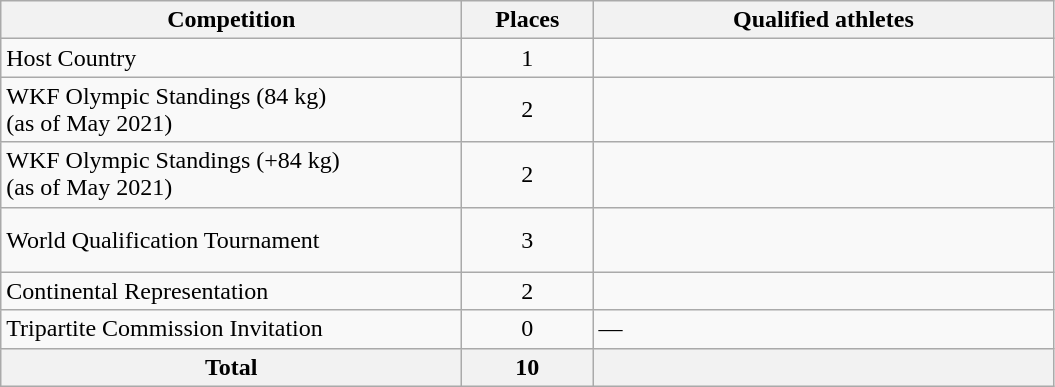<table class="wikitable">
<tr>
<th width=300>Competition</th>
<th width=80>Places</th>
<th width=300>Qualified athletes</th>
</tr>
<tr>
<td>Host Country</td>
<td align=center>1</td>
<td></td>
</tr>
<tr>
<td>WKF Olympic Standings (84 kg)<br>(as of May 2021)</td>
<td align=center>2</td>
<td><br></td>
</tr>
<tr>
<td>WKF Olympic Standings (+84 kg)<br>(as of May 2021)</td>
<td align=center>2</td>
<td><br></td>
</tr>
<tr>
<td>World Qualification Tournament</td>
<td align=center>3</td>
<td><br><br></td>
</tr>
<tr>
<td>Continental Representation</td>
<td align=center>2</td>
<td><br></td>
</tr>
<tr>
<td>Tripartite Commission Invitation</td>
<td align=center>0</td>
<td>—</td>
</tr>
<tr>
<th>Total</th>
<th>10</th>
<th></th>
</tr>
</table>
